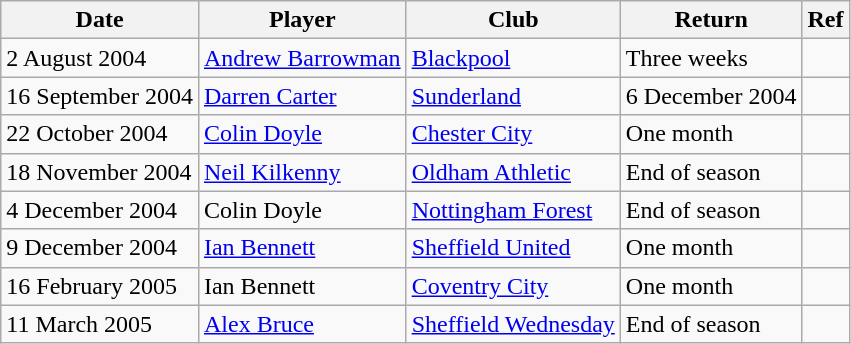<table class="wikitable">
<tr>
<th>Date</th>
<th>Player</th>
<th>Club</th>
<th>Return</th>
<th>Ref</th>
</tr>
<tr>
<td>2 August 2004</td>
<td><a href='#'>Andrew Barrowman</a></td>
<td><a href='#'>Blackpool</a></td>
<td>Three weeks</td>
<td style="text-align: center"></td>
</tr>
<tr>
<td>16 September 2004</td>
<td><a href='#'>Darren Carter</a></td>
<td><a href='#'>Sunderland</a></td>
<td>6 December 2004</td>
<td style="text-align: center"></td>
</tr>
<tr>
<td>22 October 2004</td>
<td><a href='#'>Colin Doyle</a></td>
<td><a href='#'>Chester City</a></td>
<td>One month</td>
<td style="text-align: center"></td>
</tr>
<tr>
<td>18 November 2004</td>
<td><a href='#'>Neil Kilkenny</a></td>
<td><a href='#'>Oldham Athletic</a></td>
<td>End of season</td>
<td style="text-align: center"></td>
</tr>
<tr>
<td>4 December 2004</td>
<td>Colin Doyle</td>
<td><a href='#'>Nottingham Forest</a></td>
<td>End of season</td>
<td style="text-align: center"></td>
</tr>
<tr>
<td>9 December 2004</td>
<td><a href='#'>Ian Bennett</a></td>
<td><a href='#'>Sheffield United</a></td>
<td>One month</td>
<td style="text-align: center"></td>
</tr>
<tr>
<td>16 February 2005</td>
<td>Ian Bennett</td>
<td><a href='#'>Coventry City</a></td>
<td>One month</td>
<td style="text-align: center"></td>
</tr>
<tr>
<td>11 March 2005</td>
<td><a href='#'>Alex Bruce</a></td>
<td><a href='#'>Sheffield Wednesday</a></td>
<td>End of season</td>
<td style="text-align: center"></td>
</tr>
</table>
